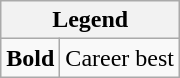<table class="wikitable">
<tr>
<th colspan="2">Legend</th>
</tr>
<tr>
<td><strong>Bold</strong></td>
<td>Career best</td>
</tr>
</table>
